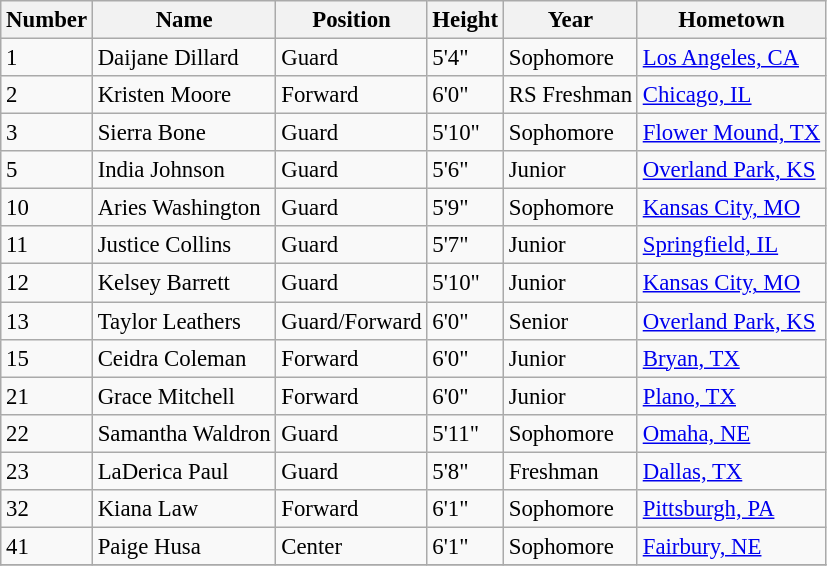<table class="wikitable" style="font-size: 95%;">
<tr>
<th>Number</th>
<th>Name</th>
<th>Position</th>
<th>Height</th>
<th>Year</th>
<th>Hometown</th>
</tr>
<tr>
<td>1</td>
<td>Daijane Dillard</td>
<td>Guard</td>
<td>5'4"</td>
<td>Sophomore</td>
<td><a href='#'>Los Angeles, CA</a></td>
</tr>
<tr>
<td>2</td>
<td>Kristen Moore</td>
<td>Forward</td>
<td>6'0"</td>
<td>RS Freshman</td>
<td><a href='#'>Chicago, IL</a></td>
</tr>
<tr>
<td>3</td>
<td>Sierra Bone</td>
<td>Guard</td>
<td>5'10"</td>
<td>Sophomore</td>
<td><a href='#'>Flower Mound, TX</a></td>
</tr>
<tr>
<td>5</td>
<td>India Johnson</td>
<td>Guard</td>
<td>5'6"</td>
<td>Junior</td>
<td><a href='#'>Overland Park, KS</a></td>
</tr>
<tr>
<td>10</td>
<td>Aries Washington</td>
<td>Guard</td>
<td>5'9"</td>
<td>Sophomore</td>
<td><a href='#'>Kansas City, MO</a></td>
</tr>
<tr>
<td>11</td>
<td>Justice Collins</td>
<td>Guard</td>
<td>5'7"</td>
<td>Junior</td>
<td><a href='#'>Springfield, IL</a></td>
</tr>
<tr>
<td>12</td>
<td>Kelsey Barrett</td>
<td>Guard</td>
<td>5'10"</td>
<td>Junior</td>
<td><a href='#'>Kansas City, MO</a></td>
</tr>
<tr>
<td>13</td>
<td>Taylor Leathers</td>
<td>Guard/Forward</td>
<td>6'0"</td>
<td>Senior</td>
<td><a href='#'>Overland Park, KS</a></td>
</tr>
<tr>
<td>15</td>
<td>Ceidra Coleman</td>
<td>Forward</td>
<td>6'0"</td>
<td>Junior</td>
<td><a href='#'>Bryan, TX</a></td>
</tr>
<tr>
<td>21</td>
<td>Grace Mitchell</td>
<td>Forward</td>
<td>6'0"</td>
<td>Junior</td>
<td><a href='#'>Plano, TX</a></td>
</tr>
<tr>
<td>22</td>
<td>Samantha Waldron</td>
<td>Guard</td>
<td>5'11"</td>
<td>Sophomore</td>
<td><a href='#'>Omaha, NE</a></td>
</tr>
<tr>
<td>23</td>
<td>LaDerica Paul</td>
<td>Guard</td>
<td>5'8"</td>
<td>Freshman</td>
<td><a href='#'>Dallas, TX</a></td>
</tr>
<tr>
<td>32</td>
<td>Kiana Law</td>
<td>Forward</td>
<td>6'1"</td>
<td>Sophomore</td>
<td><a href='#'>Pittsburgh, PA</a></td>
</tr>
<tr>
<td>41</td>
<td>Paige Husa</td>
<td>Center</td>
<td>6'1"</td>
<td>Sophomore</td>
<td><a href='#'>Fairbury, NE</a></td>
</tr>
<tr>
</tr>
</table>
